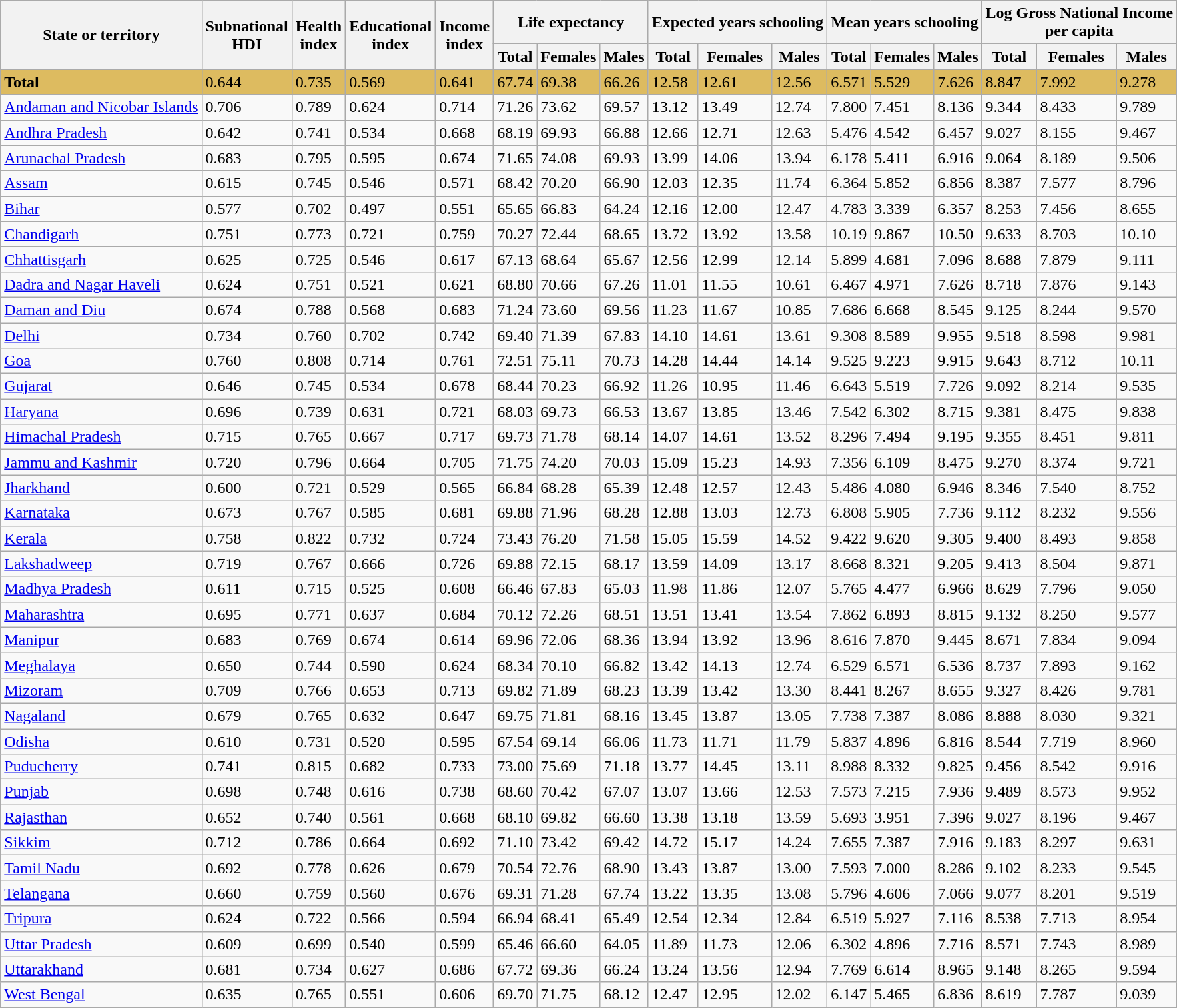<table class="wikitable sortable sort-under-center">
<tr>
<th rowspan=2>State or territory</th>
<th rowspan=2>Subnational<br>HDI</th>
<th rowspan=2>Health<br>index</th>
<th rowspan=2>Educational<br>index</th>
<th rowspan=2>Income<br>index</th>
<th colspan=3>Life expectancy</th>
<th colspan=3>Expected years schooling</th>
<th colspan=3>Mean years schooling</th>
<th colspan=3>Log Gross National Income<br>per capita</th>
</tr>
<tr>
<th>Total</th>
<th>Females</th>
<th>Males</th>
<th>Total</th>
<th>Females</th>
<th>Males</th>
<th>Total</th>
<th>Females</th>
<th>Males</th>
<th>Total</th>
<th>Females</th>
<th>Males</th>
</tr>
<tr style="background:#DDBB60;">
<td><strong>Total</strong></td>
<td>0.644</td>
<td>0.735</td>
<td>0.569</td>
<td>0.641</td>
<td>67.74</td>
<td>69.38</td>
<td>66.26</td>
<td>12.58</td>
<td>12.61</td>
<td>12.56</td>
<td>6.571</td>
<td>5.529</td>
<td>7.626</td>
<td>8.847</td>
<td>7.992</td>
<td>9.278</td>
</tr>
<tr>
<td><a href='#'>Andaman and Nicobar Islands</a></td>
<td>0.706</td>
<td>0.789</td>
<td>0.624</td>
<td>0.714</td>
<td>71.26</td>
<td>73.62</td>
<td>69.57</td>
<td>13.12</td>
<td>13.49</td>
<td>12.74</td>
<td>7.800</td>
<td>7.451</td>
<td>8.136</td>
<td>9.344</td>
<td>8.433</td>
<td>9.789</td>
</tr>
<tr>
<td><a href='#'>Andhra Pradesh</a></td>
<td>0.642</td>
<td>0.741</td>
<td>0.534</td>
<td>0.668</td>
<td>68.19</td>
<td>69.93</td>
<td>66.88</td>
<td>12.66</td>
<td>12.71</td>
<td>12.63</td>
<td>5.476</td>
<td>4.542</td>
<td>6.457</td>
<td>9.027</td>
<td>8.155</td>
<td>9.467</td>
</tr>
<tr>
<td><a href='#'>Arunachal Pradesh</a></td>
<td>0.683</td>
<td>0.795</td>
<td>0.595</td>
<td>0.674</td>
<td>71.65</td>
<td>74.08</td>
<td>69.93</td>
<td>13.99</td>
<td>14.06</td>
<td>13.94</td>
<td>6.178</td>
<td>5.411</td>
<td>6.916</td>
<td>9.064</td>
<td>8.189</td>
<td>9.506</td>
</tr>
<tr>
<td><a href='#'>Assam</a></td>
<td>0.615</td>
<td>0.745</td>
<td>0.546</td>
<td>0.571</td>
<td>68.42</td>
<td>70.20</td>
<td>66.90</td>
<td>12.03</td>
<td>12.35</td>
<td>11.74</td>
<td>6.364</td>
<td>5.852</td>
<td>6.856</td>
<td>8.387</td>
<td>7.577</td>
<td>8.796</td>
</tr>
<tr>
<td><a href='#'>Bihar</a></td>
<td>0.577</td>
<td>0.702</td>
<td>0.497</td>
<td>0.551</td>
<td>65.65</td>
<td>66.83</td>
<td>64.24</td>
<td>12.16</td>
<td>12.00</td>
<td>12.47</td>
<td>4.783</td>
<td>3.339</td>
<td>6.357</td>
<td>8.253</td>
<td>7.456</td>
<td>8.655</td>
</tr>
<tr>
<td><a href='#'>Chandigarh</a></td>
<td>0.751</td>
<td>0.773</td>
<td>0.721</td>
<td>0.759</td>
<td>70.27</td>
<td>72.44</td>
<td>68.65</td>
<td>13.72</td>
<td>13.92</td>
<td>13.58</td>
<td>10.19</td>
<td>9.867</td>
<td>10.50</td>
<td>9.633</td>
<td>8.703</td>
<td>10.10</td>
</tr>
<tr>
<td><a href='#'>Chhattisgarh</a></td>
<td>0.625</td>
<td>0.725</td>
<td>0.546</td>
<td>0.617</td>
<td>67.13</td>
<td>68.64</td>
<td>65.67</td>
<td>12.56</td>
<td>12.99</td>
<td>12.14</td>
<td>5.899</td>
<td>4.681</td>
<td>7.096</td>
<td>8.688</td>
<td>7.879</td>
<td>9.111</td>
</tr>
<tr>
<td><a href='#'>Dadra and Nagar Haveli</a></td>
<td>0.624</td>
<td>0.751</td>
<td>0.521</td>
<td>0.621</td>
<td>68.80</td>
<td>70.66</td>
<td>67.26</td>
<td>11.01</td>
<td>11.55</td>
<td>10.61</td>
<td>6.467</td>
<td>4.971</td>
<td>7.626</td>
<td>8.718</td>
<td>7.876</td>
<td>9.143</td>
</tr>
<tr>
<td><a href='#'>Daman and Diu</a></td>
<td>0.674</td>
<td>0.788</td>
<td>0.568</td>
<td>0.683</td>
<td>71.24</td>
<td>73.60</td>
<td>69.56</td>
<td>11.23</td>
<td>11.67</td>
<td>10.85</td>
<td>7.686</td>
<td>6.668</td>
<td>8.545</td>
<td>9.125</td>
<td>8.244</td>
<td>9.570</td>
</tr>
<tr>
<td><a href='#'>Delhi</a></td>
<td>0.734</td>
<td>0.760</td>
<td>0.702</td>
<td>0.742</td>
<td>69.40</td>
<td>71.39</td>
<td>67.83</td>
<td>14.10</td>
<td>14.61</td>
<td>13.61</td>
<td>9.308</td>
<td>8.589</td>
<td>9.955</td>
<td>9.518</td>
<td>8.598</td>
<td>9.981</td>
</tr>
<tr>
<td><a href='#'>Goa</a></td>
<td>0.760</td>
<td>0.808</td>
<td>0.714</td>
<td>0.761</td>
<td>72.51</td>
<td>75.11</td>
<td>70.73</td>
<td>14.28</td>
<td>14.44</td>
<td>14.14</td>
<td>9.525</td>
<td>9.223</td>
<td>9.915</td>
<td>9.643</td>
<td>8.712</td>
<td>10.11</td>
</tr>
<tr>
<td><a href='#'>Gujarat</a></td>
<td>0.646</td>
<td>0.745</td>
<td>0.534</td>
<td>0.678</td>
<td>68.44</td>
<td>70.23</td>
<td>66.92</td>
<td>11.26</td>
<td>10.95</td>
<td>11.46</td>
<td>6.643</td>
<td>5.519</td>
<td>7.726</td>
<td>9.092</td>
<td>8.214</td>
<td>9.535</td>
</tr>
<tr>
<td><a href='#'>Haryana</a></td>
<td>0.696</td>
<td>0.739</td>
<td>0.631</td>
<td>0.721</td>
<td>68.03</td>
<td>69.73</td>
<td>66.53</td>
<td>13.67</td>
<td>13.85</td>
<td>13.46</td>
<td>7.542</td>
<td>6.302</td>
<td>8.715</td>
<td>9.381</td>
<td>8.475</td>
<td>9.838</td>
</tr>
<tr>
<td><a href='#'>Himachal Pradesh</a></td>
<td>0.715</td>
<td>0.765</td>
<td>0.667</td>
<td>0.717</td>
<td>69.73</td>
<td>71.78</td>
<td>68.14</td>
<td>14.07</td>
<td>14.61</td>
<td>13.52</td>
<td>8.296</td>
<td>7.494</td>
<td>9.195</td>
<td>9.355</td>
<td>8.451</td>
<td>9.811</td>
</tr>
<tr>
<td><a href='#'>Jammu and Kashmir</a></td>
<td>0.720</td>
<td>0.796</td>
<td>0.664</td>
<td>0.705</td>
<td>71.75</td>
<td>74.20</td>
<td>70.03</td>
<td>15.09</td>
<td>15.23</td>
<td>14.93</td>
<td>7.356</td>
<td>6.109</td>
<td>8.475</td>
<td>9.270</td>
<td>8.374</td>
<td>9.721</td>
</tr>
<tr>
<td><a href='#'>Jharkhand</a></td>
<td>0.600</td>
<td>0.721</td>
<td>0.529</td>
<td>0.565</td>
<td>66.84</td>
<td>68.28</td>
<td>65.39</td>
<td>12.48</td>
<td>12.57</td>
<td>12.43</td>
<td>5.486</td>
<td>4.080</td>
<td>6.946</td>
<td>8.346</td>
<td>7.540</td>
<td>8.752</td>
</tr>
<tr>
<td><a href='#'>Karnataka</a></td>
<td>0.673</td>
<td>0.767</td>
<td>0.585</td>
<td>0.681</td>
<td>69.88</td>
<td>71.96</td>
<td>68.28</td>
<td>12.88</td>
<td>13.03</td>
<td>12.73</td>
<td>6.808</td>
<td>5.905</td>
<td>7.736</td>
<td>9.112</td>
<td>8.232</td>
<td>9.556</td>
</tr>
<tr>
<td><a href='#'>Kerala</a></td>
<td>0.758</td>
<td>0.822</td>
<td>0.732</td>
<td>0.724</td>
<td>73.43</td>
<td>76.20</td>
<td>71.58</td>
<td>15.05</td>
<td>15.59</td>
<td>14.52</td>
<td>9.422</td>
<td>9.620</td>
<td>9.305</td>
<td>9.400</td>
<td>8.493</td>
<td>9.858</td>
</tr>
<tr>
<td><a href='#'>Lakshadweep</a></td>
<td>0.719</td>
<td>0.767</td>
<td>0.666</td>
<td>0.726</td>
<td>69.88</td>
<td>72.15</td>
<td>68.17</td>
<td>13.59</td>
<td>14.09</td>
<td>13.17</td>
<td>8.668</td>
<td>8.321</td>
<td>9.205</td>
<td>9.413</td>
<td>8.504</td>
<td>9.871</td>
</tr>
<tr>
<td><a href='#'>Madhya Pradesh</a></td>
<td>0.611</td>
<td>0.715</td>
<td>0.525</td>
<td>0.608</td>
<td>66.46</td>
<td>67.83</td>
<td>65.03</td>
<td>11.98</td>
<td>11.86</td>
<td>12.07</td>
<td>5.765</td>
<td>4.477</td>
<td>6.966</td>
<td>8.629</td>
<td>7.796</td>
<td>9.050</td>
</tr>
<tr>
<td><a href='#'>Maharashtra</a></td>
<td>0.695</td>
<td>0.771</td>
<td>0.637</td>
<td>0.684</td>
<td>70.12</td>
<td>72.26</td>
<td>68.51</td>
<td>13.51</td>
<td>13.41</td>
<td>13.54</td>
<td>7.862</td>
<td>6.893</td>
<td>8.815</td>
<td>9.132</td>
<td>8.250</td>
<td>9.577</td>
</tr>
<tr>
<td><a href='#'>Manipur</a></td>
<td>0.683</td>
<td>0.769</td>
<td>0.674</td>
<td>0.614</td>
<td>69.96</td>
<td>72.06</td>
<td>68.36</td>
<td>13.94</td>
<td>13.92</td>
<td>13.96</td>
<td>8.616</td>
<td>7.870</td>
<td>9.445</td>
<td>8.671</td>
<td>7.834</td>
<td>9.094</td>
</tr>
<tr>
<td><a href='#'>Meghalaya</a></td>
<td>0.650</td>
<td>0.744</td>
<td>0.590</td>
<td>0.624</td>
<td>68.34</td>
<td>70.10</td>
<td>66.82</td>
<td>13.42</td>
<td>14.13</td>
<td>12.74</td>
<td>6.529</td>
<td>6.571</td>
<td>6.536</td>
<td>8.737</td>
<td>7.893</td>
<td>9.162</td>
</tr>
<tr>
<td><a href='#'>Mizoram</a></td>
<td>0.709</td>
<td>0.766</td>
<td>0.653</td>
<td>0.713</td>
<td>69.82</td>
<td>71.89</td>
<td>68.23</td>
<td>13.39</td>
<td>13.42</td>
<td>13.30</td>
<td>8.441</td>
<td>8.267</td>
<td>8.655</td>
<td>9.327</td>
<td>8.426</td>
<td>9.781</td>
</tr>
<tr>
<td><a href='#'>Nagaland</a></td>
<td>0.679</td>
<td>0.765</td>
<td>0.632</td>
<td>0.647</td>
<td>69.75</td>
<td>71.81</td>
<td>68.16</td>
<td>13.45</td>
<td>13.87</td>
<td>13.05</td>
<td>7.738</td>
<td>7.387</td>
<td>8.086</td>
<td>8.888</td>
<td>8.030</td>
<td>9.321</td>
</tr>
<tr>
<td><a href='#'>Odisha</a></td>
<td>0.610</td>
<td>0.731</td>
<td>0.520</td>
<td>0.595</td>
<td>67.54</td>
<td>69.14</td>
<td>66.06</td>
<td>11.73</td>
<td>11.71</td>
<td>11.79</td>
<td>5.837</td>
<td>4.896</td>
<td>6.816</td>
<td>8.544</td>
<td>7.719</td>
<td>8.960</td>
</tr>
<tr>
<td><a href='#'>Puducherry</a></td>
<td>0.741</td>
<td>0.815</td>
<td>0.682</td>
<td>0.733</td>
<td>73.00</td>
<td>75.69</td>
<td>71.18</td>
<td>13.77</td>
<td>14.45</td>
<td>13.11</td>
<td>8.988</td>
<td>8.332</td>
<td>9.825</td>
<td>9.456</td>
<td>8.542</td>
<td>9.916</td>
</tr>
<tr>
<td><a href='#'>Punjab</a></td>
<td>0.698</td>
<td>0.748</td>
<td>0.616</td>
<td>0.738</td>
<td>68.60</td>
<td>70.42</td>
<td>67.07</td>
<td>13.07</td>
<td>13.66</td>
<td>12.53</td>
<td>7.573</td>
<td>7.215</td>
<td>7.936</td>
<td>9.489</td>
<td>8.573</td>
<td>9.952</td>
</tr>
<tr>
<td><a href='#'>Rajasthan</a></td>
<td>0.652</td>
<td>0.740</td>
<td>0.561</td>
<td>0.668</td>
<td>68.10</td>
<td>69.82</td>
<td>66.60</td>
<td>13.38</td>
<td>13.18</td>
<td>13.59</td>
<td>5.693</td>
<td>3.951</td>
<td>7.396</td>
<td>9.027</td>
<td>8.196</td>
<td>9.467</td>
</tr>
<tr>
<td><a href='#'>Sikkim</a></td>
<td>0.712</td>
<td>0.786</td>
<td>0.664</td>
<td>0.692</td>
<td>71.10</td>
<td>73.42</td>
<td>69.42</td>
<td>14.72</td>
<td>15.17</td>
<td>14.24</td>
<td>7.655</td>
<td>7.387</td>
<td>7.916</td>
<td>9.183</td>
<td>8.297</td>
<td>9.631</td>
</tr>
<tr>
<td><a href='#'>Tamil Nadu</a></td>
<td>0.692</td>
<td>0.778</td>
<td>0.626</td>
<td>0.679</td>
<td>70.54</td>
<td>72.76</td>
<td>68.90</td>
<td>13.43</td>
<td>13.87</td>
<td>13.00</td>
<td>7.593</td>
<td>7.000</td>
<td>8.286</td>
<td>9.102</td>
<td>8.233</td>
<td>9.545</td>
</tr>
<tr>
<td><a href='#'>Telangana</a></td>
<td>0.660</td>
<td>0.759</td>
<td>0.560</td>
<td>0.676</td>
<td>69.31</td>
<td>71.28</td>
<td>67.74</td>
<td>13.22</td>
<td>13.35</td>
<td>13.08</td>
<td>5.796</td>
<td>4.606</td>
<td>7.066</td>
<td>9.077</td>
<td>8.201</td>
<td>9.519</td>
</tr>
<tr>
<td><a href='#'>Tripura</a></td>
<td>0.624</td>
<td>0.722</td>
<td>0.566</td>
<td>0.594</td>
<td>66.94</td>
<td>68.41</td>
<td>65.49</td>
<td>12.54</td>
<td>12.34</td>
<td>12.84</td>
<td>6.519</td>
<td>5.927</td>
<td>7.116</td>
<td>8.538</td>
<td>7.713</td>
<td>8.954</td>
</tr>
<tr>
<td><a href='#'>Uttar Pradesh</a></td>
<td>0.609</td>
<td>0.699</td>
<td>0.540</td>
<td>0.599</td>
<td>65.46</td>
<td>66.60</td>
<td>64.05</td>
<td>11.89</td>
<td>11.73</td>
<td>12.06</td>
<td>6.302</td>
<td>4.896</td>
<td>7.716</td>
<td>8.571</td>
<td>7.743</td>
<td>8.989</td>
</tr>
<tr>
<td><a href='#'>Uttarakhand</a></td>
<td>0.681</td>
<td>0.734</td>
<td>0.627</td>
<td>0.686</td>
<td>67.72</td>
<td>69.36</td>
<td>66.24</td>
<td>13.24</td>
<td>13.56</td>
<td>12.94</td>
<td>7.769</td>
<td>6.614</td>
<td>8.965</td>
<td>9.148</td>
<td>8.265</td>
<td>9.594</td>
</tr>
<tr>
<td><a href='#'>West Bengal</a></td>
<td>0.635</td>
<td>0.765</td>
<td>0.551</td>
<td>0.606</td>
<td>69.70</td>
<td>71.75</td>
<td>68.12</td>
<td>12.47</td>
<td>12.95</td>
<td>12.02</td>
<td>6.147</td>
<td>5.465</td>
<td>6.836</td>
<td>8.619</td>
<td>7.787</td>
<td>9.039</td>
</tr>
</table>
